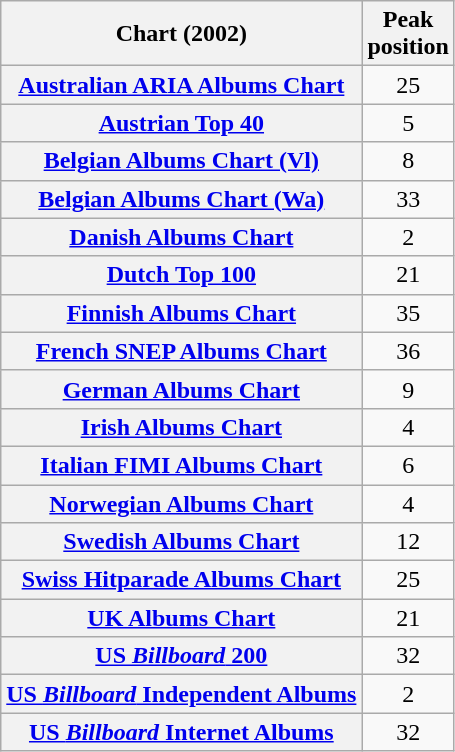<table class="wikitable sortable plainrowheaders" style="text-align:left;">
<tr>
<th scope="col">Chart (2002)</th>
<th scope="col">Peak<br>position</th>
</tr>
<tr>
<th scope="row"><a href='#'>Australian ARIA Albums Chart</a></th>
<td style="text-align:center;">25</td>
</tr>
<tr>
<th scope="row"><a href='#'>Austrian Top 40</a></th>
<td style="text-align:center;">5</td>
</tr>
<tr>
<th scope="row"><a href='#'>Belgian Albums Chart (Vl)</a></th>
<td style="text-align:center;">8</td>
</tr>
<tr>
<th scope="row"><a href='#'>Belgian Albums Chart (Wa)</a></th>
<td style="text-align:center;">33</td>
</tr>
<tr>
<th scope="row"><a href='#'>Danish Albums Chart</a></th>
<td style="text-align:center;">2</td>
</tr>
<tr>
<th scope="row"><a href='#'>Dutch Top 100</a></th>
<td style="text-align:center;">21</td>
</tr>
<tr>
<th scope="row"><a href='#'>Finnish Albums Chart</a></th>
<td style="text-align:center;">35</td>
</tr>
<tr>
<th scope="row"><a href='#'>French SNEP Albums Chart</a></th>
<td style="text-align:center;">36</td>
</tr>
<tr>
<th scope="row"><a href='#'>German Albums Chart</a></th>
<td style="text-align:center;">9</td>
</tr>
<tr>
<th scope="row"><a href='#'>Irish Albums Chart</a></th>
<td style="text-align:center;">4</td>
</tr>
<tr>
<th scope="row"><a href='#'>Italian FIMI Albums Chart</a></th>
<td style="text-align:center;">6</td>
</tr>
<tr>
<th scope="row"><a href='#'>Norwegian Albums Chart</a></th>
<td style="text-align:center;">4</td>
</tr>
<tr>
<th scope="row"><a href='#'>Swedish Albums Chart</a></th>
<td style="text-align:center;">12</td>
</tr>
<tr>
<th scope="row"><a href='#'>Swiss Hitparade Albums Chart</a></th>
<td style="text-align:center;">25</td>
</tr>
<tr>
<th scope="row"><a href='#'>UK Albums Chart</a></th>
<td style="text-align:center;">21</td>
</tr>
<tr>
<th scope="row"><a href='#'>US <em>Billboard</em> 200</a></th>
<td style="text-align:center;">32</td>
</tr>
<tr>
<th scope="row"><a href='#'>US <em>Billboard</em> Independent Albums</a></th>
<td style="text-align:center;">2</td>
</tr>
<tr>
<th scope="row"><a href='#'>US <em>Billboard</em> Internet Albums</a></th>
<td style="text-align:center;">32</td>
</tr>
</table>
